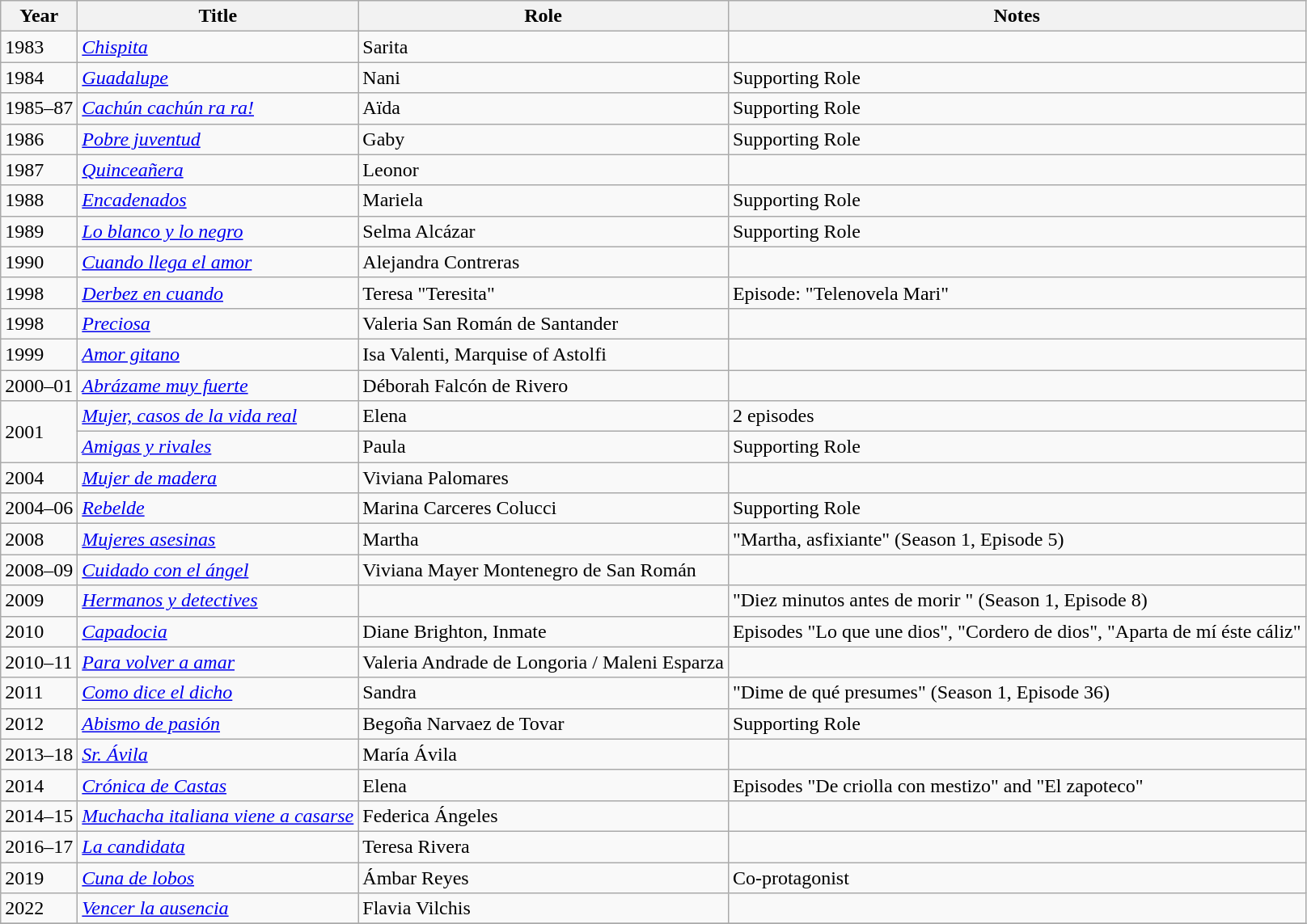<table class="wikitable sortable">
<tr>
<th>Year</th>
<th>Title</th>
<th>Role</th>
<th>Notes</th>
</tr>
<tr>
<td>1983</td>
<td><em><a href='#'>Chispita</a></em></td>
<td>Sarita</td>
<td></td>
</tr>
<tr>
<td>1984</td>
<td><em><a href='#'>Guadalupe</a></em></td>
<td>Nani</td>
<td>Supporting Role</td>
</tr>
<tr>
<td>1985–87</td>
<td><em><a href='#'>Cachún cachún ra ra!</a></em></td>
<td>Aïda</td>
<td>Supporting Role</td>
</tr>
<tr>
<td>1986</td>
<td><em><a href='#'>Pobre juventud</a></em></td>
<td>Gaby</td>
<td>Supporting Role</td>
</tr>
<tr>
<td>1987</td>
<td><em><a href='#'>Quinceañera</a></em></td>
<td>Leonor</td>
<td></td>
</tr>
<tr>
<td>1988</td>
<td><em><a href='#'>Encadenados</a></em></td>
<td>Mariela</td>
<td>Supporting Role</td>
</tr>
<tr>
<td>1989</td>
<td><em><a href='#'>Lo blanco y lo negro</a></em></td>
<td>Selma Alcázar</td>
<td>Supporting Role</td>
</tr>
<tr>
<td>1990</td>
<td><em><a href='#'>Cuando llega el amor</a></em></td>
<td>Alejandra Contreras</td>
<td></td>
</tr>
<tr>
<td>1998</td>
<td><em><a href='#'>Derbez en cuando</a></em></td>
<td>Teresa "Teresita"</td>
<td>Episode: "Telenovela Mari"</td>
</tr>
<tr>
<td>1998</td>
<td><em><a href='#'>Preciosa</a></em></td>
<td>Valeria San Román de Santander</td>
<td></td>
</tr>
<tr>
<td>1999</td>
<td><em><a href='#'>Amor gitano</a></em></td>
<td>Isa Valenti, Marquise of Astolfi</td>
<td></td>
</tr>
<tr>
<td>2000–01</td>
<td><em><a href='#'>Abrázame muy fuerte</a></em></td>
<td>Déborah Falcón de Rivero</td>
<td></td>
</tr>
<tr>
<td rowspan="2">2001</td>
<td><em><a href='#'>Mujer, casos de la vida real</a></em></td>
<td>Elena</td>
<td>2 episodes</td>
</tr>
<tr>
<td><em><a href='#'>Amigas y rivales</a></em></td>
<td>Paula</td>
<td>Supporting Role</td>
</tr>
<tr>
<td>2004</td>
<td><em><a href='#'>Mujer de madera</a></em></td>
<td>Viviana Palomares</td>
<td></td>
</tr>
<tr>
<td>2004–06</td>
<td><em><a href='#'>Rebelde</a></em></td>
<td>Marina Carceres Colucci</td>
<td>Supporting Role</td>
</tr>
<tr>
<td>2008</td>
<td><em><a href='#'>Mujeres asesinas</a></em></td>
<td>Martha</td>
<td>"Martha, asfixiante" (Season 1, Episode 5)</td>
</tr>
<tr>
<td>2008–09</td>
<td><em><a href='#'>Cuidado con el ángel</a></em></td>
<td>Viviana Mayer Montenegro de San Román</td>
<td></td>
</tr>
<tr>
<td>2009</td>
<td><em><a href='#'>Hermanos y detectives</a></em></td>
<td></td>
<td>"Diez minutos antes de morir " (Season 1, Episode 8)</td>
</tr>
<tr>
<td>2010</td>
<td><em><a href='#'>Capadocia</a></em></td>
<td>Diane Brighton, Inmate</td>
<td>Episodes "Lo que une dios", "Cordero de dios", "Aparta de mí éste cáliz"</td>
</tr>
<tr>
<td>2010–11</td>
<td><em><a href='#'>Para volver a amar</a></em></td>
<td>Valeria Andrade de Longoria / Maleni Esparza</td>
<td></td>
</tr>
<tr>
<td>2011</td>
<td><em><a href='#'>Como dice el dicho</a></em></td>
<td>Sandra</td>
<td>"Dime de qué presumes" (Season 1, Episode 36)</td>
</tr>
<tr>
<td>2012</td>
<td><em><a href='#'>Abismo de pasión</a></em></td>
<td>Begoña Narvaez de Tovar</td>
<td>Supporting Role</td>
</tr>
<tr>
<td>2013–18</td>
<td><em><a href='#'>Sr. Ávila</a></em></td>
<td>María Ávila</td>
<td></td>
</tr>
<tr>
<td>2014</td>
<td><em><a href='#'>Crónica de Castas</a></em></td>
<td>Elena</td>
<td>Episodes "De criolla con mestizo" and "El zapoteco"</td>
</tr>
<tr>
<td>2014–15</td>
<td><em><a href='#'>Muchacha italiana viene a casarse</a></em></td>
<td>Federica Ángeles</td>
<td></td>
</tr>
<tr>
<td>2016–17</td>
<td><em><a href='#'>La candidata</a></em></td>
<td>Teresa Rivera</td>
<td></td>
</tr>
<tr>
<td>2019</td>
<td><em><a href='#'>Cuna de lobos</a></em></td>
<td>Ámbar Reyes</td>
<td>Co-protagonist</td>
</tr>
<tr>
<td>2022</td>
<td><em><a href='#'>Vencer la ausencia</a></em></td>
<td>Flavia Vilchis</td>
<td></td>
</tr>
<tr>
</tr>
</table>
